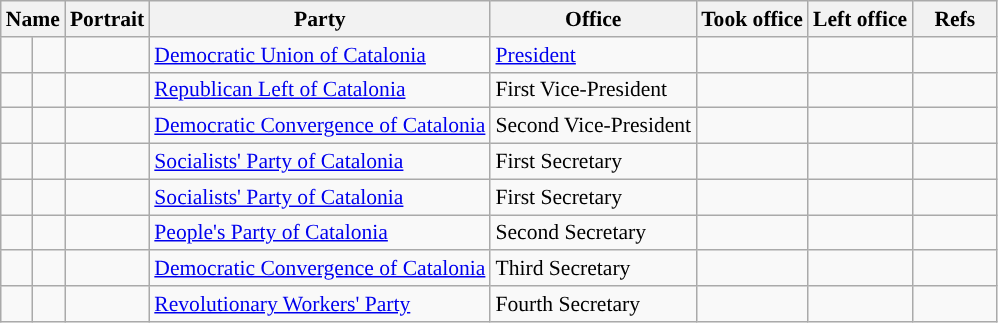<table class="wikitable plainrowheaders sortable mw-collapsible mw-collapsed" style="font-size:90%; text-align:left;">
<tr>
<th scope=col colspan="2">Name</th>
<th scope=col class=unsortable>Portrait</th>
<th scope=col>Party</th>
<th scope=col>Office</th>
<th scope=col>Took office</th>
<th scope=col>Left office</th>
<th scope=col width=50px class=unsortable>Refs</th>
</tr>
<tr>
<td !align="center" style="background:"></td>
<td></td>
<td align=center></td>
<td><a href='#'>Democratic Union of Catalonia</a></td>
<td><a href='#'>President</a></td>
<td align=center></td>
<td align=center></td>
<td align=center></td>
</tr>
<tr>
<td !align="center" style="background:"></td>
<td></td>
<td align=center></td>
<td><a href='#'>Republican Left of Catalonia</a></td>
<td>First Vice-President</td>
<td align=center></td>
<td align=center></td>
<td align=center></td>
</tr>
<tr>
<td !align="center" style="background:"></td>
<td></td>
<td align=center></td>
<td><a href='#'>Democratic Convergence of Catalonia</a></td>
<td>Second Vice-President</td>
<td align=center></td>
<td align=center></td>
<td align=center></td>
</tr>
<tr>
<td !align="center" style="background:"></td>
<td></td>
<td align=center></td>
<td><a href='#'>Socialists' Party of Catalonia</a></td>
<td>First Secretary</td>
<td align=center></td>
<td align=center></td>
<td align=center></td>
</tr>
<tr>
<td !align="center" style="background:"></td>
<td></td>
<td align=center></td>
<td><a href='#'>Socialists' Party of Catalonia</a></td>
<td>First Secretary</td>
<td align=center></td>
<td align=center></td>
<td align=center></td>
</tr>
<tr>
<td !align="center" style="background:"></td>
<td></td>
<td align=center></td>
<td><a href='#'>People's Party of Catalonia</a></td>
<td>Second Secretary</td>
<td align=center></td>
<td align=center></td>
<td align=center></td>
</tr>
<tr>
<td !align="center" style="background:"></td>
<td></td>
<td align=center></td>
<td><a href='#'>Democratic Convergence of Catalonia</a></td>
<td>Third Secretary</td>
<td align=center></td>
<td align=center></td>
<td align=center></td>
</tr>
<tr>
<td !align="center" style="background:"></td>
<td></td>
<td align=center></td>
<td><a href='#'>Revolutionary Workers' Party</a></td>
<td>Fourth Secretary</td>
<td align=center></td>
<td align=center></td>
<td align=center></td>
</tr>
</table>
